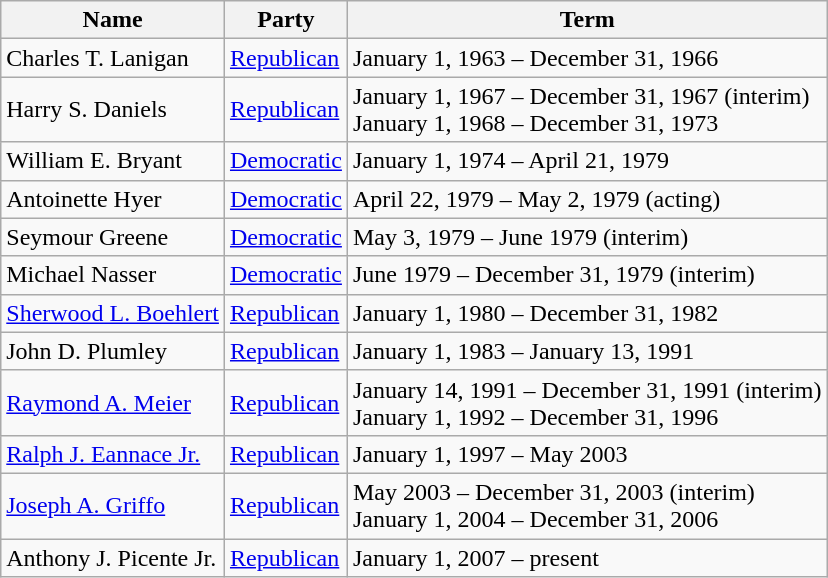<table class="wikitable">
<tr>
<th>Name</th>
<th>Party</th>
<th>Term</th>
</tr>
<tr>
<td>Charles T. Lanigan</td>
<td><a href='#'>Republican</a></td>
<td>January 1, 1963 – December 31, 1966</td>
</tr>
<tr>
<td>Harry S. Daniels</td>
<td><a href='#'>Republican</a></td>
<td>January 1, 1967 – December 31, 1967 (interim)<br>January 1, 1968 – December 31, 1973</td>
</tr>
<tr>
<td>William E. Bryant</td>
<td><a href='#'>Democratic</a></td>
<td>January 1, 1974 – April 21, 1979</td>
</tr>
<tr>
<td>Antoinette Hyer</td>
<td><a href='#'>Democratic</a></td>
<td>April 22, 1979 – May 2, 1979 (acting)</td>
</tr>
<tr>
<td>Seymour Greene</td>
<td><a href='#'>Democratic</a></td>
<td>May 3, 1979 – June 1979 (interim)</td>
</tr>
<tr>
<td>Michael Nasser</td>
<td><a href='#'>Democratic</a></td>
<td>June 1979 – December 31, 1979 (interim)</td>
</tr>
<tr>
<td><a href='#'>Sherwood L. Boehlert</a></td>
<td><a href='#'>Republican</a></td>
<td>January 1, 1980 – December 31, 1982</td>
</tr>
<tr>
<td>John D. Plumley</td>
<td><a href='#'>Republican</a></td>
<td>January 1, 1983 – January 13, 1991</td>
</tr>
<tr>
<td><a href='#'>Raymond A. Meier</a></td>
<td><a href='#'>Republican</a></td>
<td>January 14, 1991 – December 31, 1991 (interim)<br>January 1, 1992 – December 31, 1996</td>
</tr>
<tr>
<td><a href='#'>Ralph J. Eannace Jr.</a></td>
<td><a href='#'>Republican</a></td>
<td>January 1, 1997 – May 2003</td>
</tr>
<tr>
<td><a href='#'>Joseph A. Griffo</a></td>
<td><a href='#'>Republican</a></td>
<td>May 2003 – December 31, 2003 (interim)<br>January 1, 2004 – December 31, 2006</td>
</tr>
<tr>
<td>Anthony J. Picente Jr.</td>
<td><a href='#'>Republican</a></td>
<td>January 1, 2007 – present</td>
</tr>
</table>
